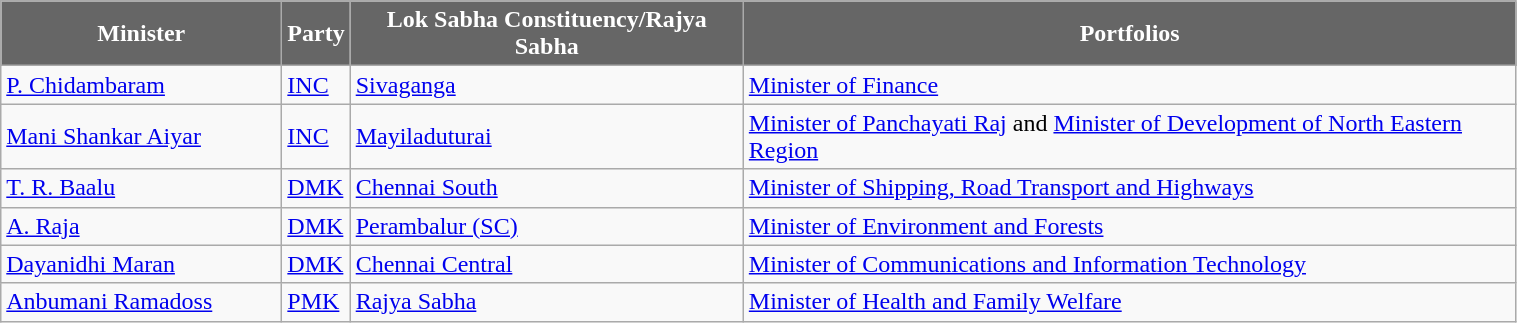<table class="wikitable" style="width:80%; font-size:x-big;">
<tr>
<th style="background:#666; color:white; width:180px;">Minister</th>
<th style="background:#666; color:white;">Party</th>
<th style="background:#666; color:white;">Lok Sabha Constituency/Rajya Sabha</th>
<th style="background:#666; color:white;">Portfolios</th>
</tr>
<tr>
<td><a href='#'>P. Chidambaram</a></td>
<td><a href='#'>INC</a></td>
<td><a href='#'>Sivaganga</a></td>
<td><a href='#'>Minister of Finance</a></td>
</tr>
<tr>
<td><a href='#'>Mani Shankar Aiyar</a></td>
<td><a href='#'>INC</a></td>
<td><a href='#'>Mayiladuturai</a></td>
<td><a href='#'>Minister of Panchayati Raj</a> and <a href='#'>Minister of Development of North Eastern Region</a></td>
</tr>
<tr>
<td><a href='#'>T. R. Baalu</a></td>
<td><a href='#'>DMK</a></td>
<td><a href='#'>Chennai South</a></td>
<td><a href='#'>Minister of Shipping, Road Transport and Highways</a></td>
</tr>
<tr>
<td><a href='#'>A. Raja</a></td>
<td><a href='#'>DMK</a></td>
<td><a href='#'>Perambalur (SC)</a></td>
<td><a href='#'>Minister of Environment and Forests</a></td>
</tr>
<tr>
<td><a href='#'>Dayanidhi Maran</a></td>
<td><a href='#'>DMK</a></td>
<td><a href='#'>Chennai Central</a></td>
<td><a href='#'>Minister of Communications and Information Technology</a></td>
</tr>
<tr>
<td><a href='#'>Anbumani Ramadoss</a></td>
<td><a href='#'>PMK</a></td>
<td><a href='#'>Rajya Sabha</a></td>
<td><a href='#'>Minister of Health and Family Welfare</a></td>
</tr>
</table>
